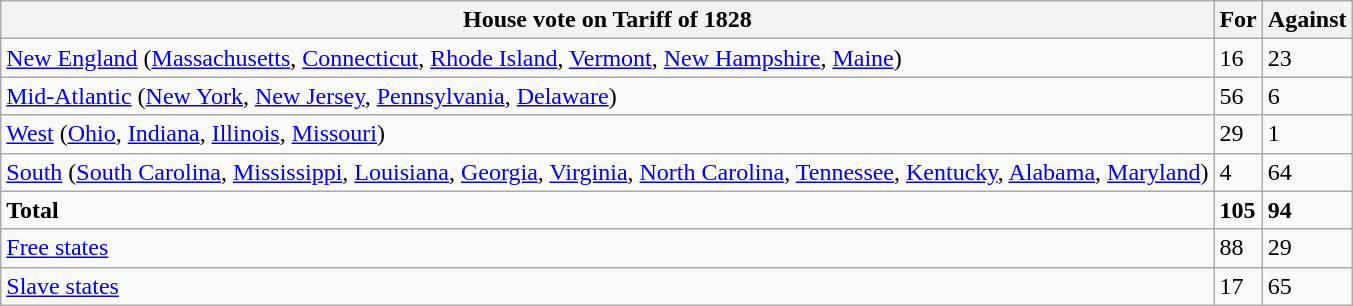<table class="wikitable">
<tr>
<th>House vote on Tariff of 1828</th>
<th>For</th>
<th>Against</th>
</tr>
<tr>
<td><a href='#'>New England</a> (<a href='#'>Massachusetts</a>, <a href='#'>Connecticut</a>, <a href='#'>Rhode Island</a>, <a href='#'>Vermont</a>, <a href='#'>New Hampshire</a>, <a href='#'>Maine</a>)</td>
<td>16</td>
<td>23</td>
</tr>
<tr>
<td><a href='#'>Mid-Atlantic</a> (<a href='#'>New York</a>, <a href='#'>New Jersey</a>, <a href='#'>Pennsylvania</a>, <a href='#'>Delaware</a>)</td>
<td>56</td>
<td>6</td>
</tr>
<tr>
<td><a href='#'>West</a> (<a href='#'>Ohio</a>, <a href='#'>Indiana</a>, <a href='#'>Illinois</a>, <a href='#'>Missouri</a>)</td>
<td>29</td>
<td>1</td>
</tr>
<tr>
<td><a href='#'>South</a> (<a href='#'>South Carolina</a>, <a href='#'>Mississippi</a>, <a href='#'>Louisiana</a>, <a href='#'>Georgia</a>, <a href='#'>Virginia</a>, <a href='#'>North Carolina</a>, <a href='#'>Tennessee</a>, <a href='#'>Kentucky</a>, <a href='#'>Alabama</a>, <a href='#'>Maryland</a>)</td>
<td>4</td>
<td>64</td>
</tr>
<tr>
<td><strong>Total</strong></td>
<td><strong>105</strong></td>
<td><strong>94</strong></td>
</tr>
<tr>
<td><a href='#'>Free states</a></td>
<td>88</td>
<td>29</td>
</tr>
<tr>
<td><a href='#'>Slave states</a></td>
<td>17</td>
<td>65</td>
</tr>
</table>
